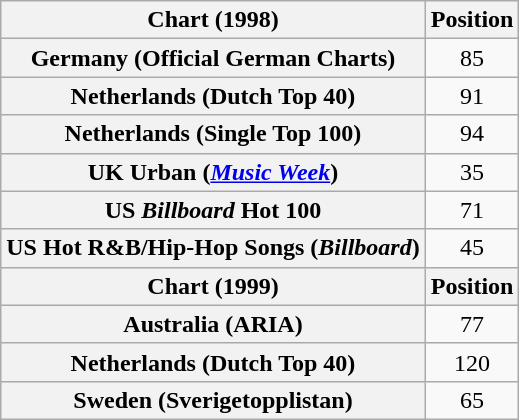<table class="wikitable sortable plainrowheaders" style="text-align:center">
<tr>
<th scope="col">Chart (1998)</th>
<th scope="col">Position</th>
</tr>
<tr>
<th scope="row">Germany (Official German Charts)</th>
<td>85</td>
</tr>
<tr>
<th scope="row">Netherlands (Dutch Top 40)</th>
<td>91</td>
</tr>
<tr>
<th scope="row">Netherlands (Single Top 100)</th>
<td>94</td>
</tr>
<tr>
<th scope="row">UK Urban (<em><a href='#'>Music Week</a></em>)</th>
<td>35</td>
</tr>
<tr>
<th scope="row">US <em>Billboard</em> Hot 100</th>
<td>71</td>
</tr>
<tr>
<th scope="row">US Hot R&B/Hip-Hop Songs (<em>Billboard</em>)</th>
<td>45</td>
</tr>
<tr>
<th scope="col">Chart (1999)</th>
<th scope="col">Position</th>
</tr>
<tr>
<th scope="row">Australia (ARIA)</th>
<td>77</td>
</tr>
<tr>
<th scope="row">Netherlands (Dutch Top 40)</th>
<td>120</td>
</tr>
<tr>
<th scope="row">Sweden (Sverigetopplistan)</th>
<td>65</td>
</tr>
</table>
